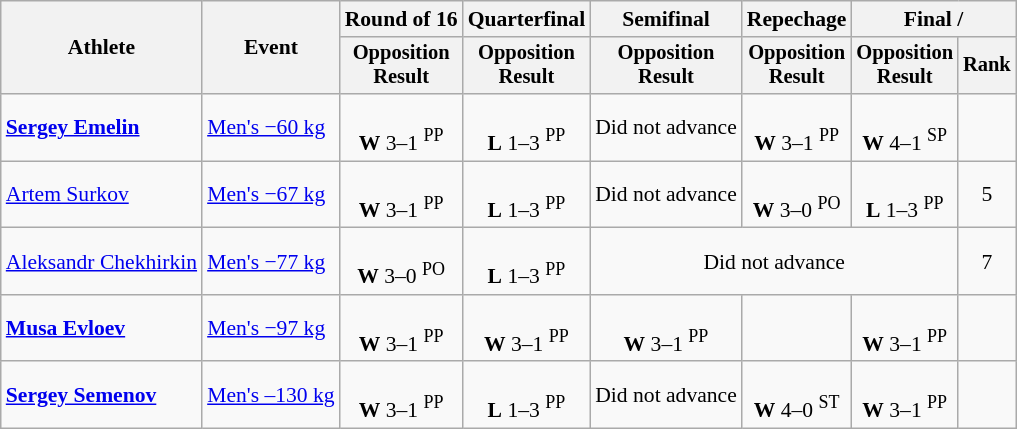<table class="wikitable" style="text-align:center; font-size:90%">
<tr>
<th rowspan=2>Athlete</th>
<th rowspan=2>Event</th>
<th>Round of 16</th>
<th>Quarterfinal</th>
<th>Semifinal</th>
<th>Repechage</th>
<th colspan=2>Final / </th>
</tr>
<tr style="font-size: 95%">
<th>Opposition<br>Result</th>
<th>Opposition<br>Result</th>
<th>Opposition<br>Result</th>
<th>Opposition<br>Result</th>
<th>Opposition<br>Result</th>
<th>Rank</th>
</tr>
<tr>
<td align=left><strong><a href='#'>Sergey Emelin</a></strong></td>
<td align=left><a href='#'>Men's −60 kg</a></td>
<td><br><strong>W</strong> 3–1 <sup>PP</sup></td>
<td><br><strong>L</strong> 1–3 <sup>PP</sup></td>
<td>Did not advance</td>
<td><br><strong>W</strong> 3–1 <sup>PP</sup></td>
<td><br><strong>W</strong> 4–1 <sup>SP</sup></td>
<td></td>
</tr>
<tr>
<td align=left><a href='#'>Artem Surkov</a></td>
<td align=left><a href='#'>Men's −67 kg</a></td>
<td><br><strong>W</strong> 3–1 <sup>PP</sup></td>
<td><br><strong>L</strong> 1–3 <sup>PP</sup></td>
<td>Did not advance</td>
<td><br><strong>W</strong> 3–0 <sup>PO</sup></td>
<td><br><strong>L</strong> 1–3 <sup>PP</sup></td>
<td>5</td>
</tr>
<tr>
<td align=left><a href='#'>Aleksandr Chekhirkin</a></td>
<td align=left><a href='#'>Men's −77 kg</a></td>
<td><br><strong>W</strong> 3–0 <sup>PO</sup></td>
<td><br><strong>L</strong> 1–3 <sup>PP</sup></td>
<td colspan=3>Did not advance</td>
<td>7</td>
</tr>
<tr>
<td align=left><strong><a href='#'>Musa Evloev</a></strong></td>
<td align=left><a href='#'>Men's −97 kg</a></td>
<td><br><strong>W</strong> 3–1 <sup>PP</sup></td>
<td><br><strong>W</strong> 3–1 <sup>PP</sup></td>
<td><br><strong>W</strong> 3–1 <sup>PP</sup></td>
<td></td>
<td><br><strong>W</strong> 3–1 <sup>PP</sup></td>
<td></td>
</tr>
<tr>
<td align=left><strong><a href='#'>Sergey Semenov</a></strong></td>
<td align=left><a href='#'>Men's –130 kg</a></td>
<td><br><strong>W</strong> 3–1 <sup>PP</sup></td>
<td><br><strong>L</strong> 1–3 <sup>PP</sup></td>
<td>Did not advance</td>
<td><br><strong>W</strong> 4–0 <sup>ST</sup></td>
<td><br><strong>W</strong> 3–1 <sup>PP</sup></td>
<td></td>
</tr>
</table>
